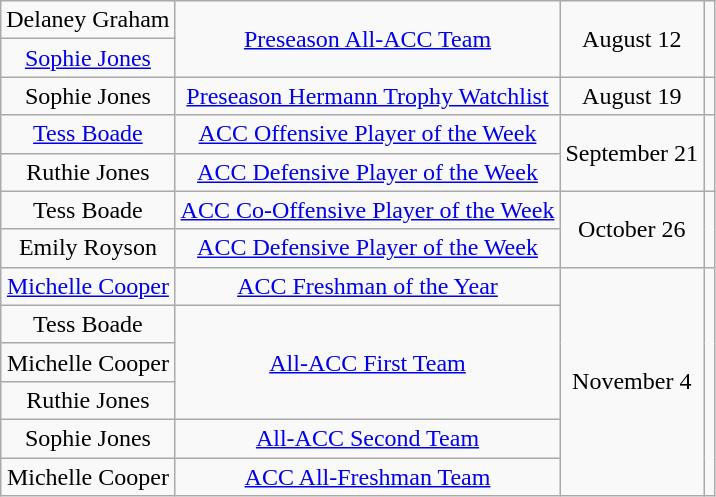<table class="wikitable sortable" style="text-align: center">
<tr>
<td>Delaney Graham</td>
<td rowspan=2><a href='#'>Preseason All-ACC Team</a></td>
<td rowspan=2>August 12</td>
<td rowspan=2></td>
</tr>
<tr>
<td><a href='#'>Sophie Jones</a></td>
</tr>
<tr>
<td>Sophie Jones</td>
<td><a href='#'>Preseason Hermann Trophy Watchlist</a></td>
<td>August 19</td>
<td></td>
</tr>
<tr>
<td><a href='#'>Tess Boade</a></td>
<td><a href='#'>ACC Offensive Player of the Week</a></td>
<td rowspan=2>September 21</td>
<td rowspan=2></td>
</tr>
<tr>
<td>Ruthie Jones</td>
<td><a href='#'>ACC Defensive Player of the Week</a></td>
</tr>
<tr>
<td>Tess Boade</td>
<td><a href='#'>ACC Co-Offensive Player of the Week</a></td>
<td rowspan=2>October 26</td>
<td rowspan=2></td>
</tr>
<tr>
<td>Emily Royson</td>
<td><a href='#'>ACC Defensive Player of the Week</a></td>
</tr>
<tr>
<td><a href='#'>Michelle Cooper</a></td>
<td><a href='#'>ACC Freshman of the Year</a></td>
<td rowspan=6>November 4</td>
<td rowspan=6></td>
</tr>
<tr>
<td>Tess Boade</td>
<td rowspan=3><a href='#'>All-ACC First Team</a></td>
</tr>
<tr>
<td>Michelle Cooper</td>
</tr>
<tr>
<td>Ruthie Jones</td>
</tr>
<tr>
<td>Sophie Jones</td>
<td><a href='#'>All-ACC Second Team</a></td>
</tr>
<tr>
<td>Michelle Cooper</td>
<td><a href='#'>ACC All-Freshman Team</a></td>
</tr>
</table>
